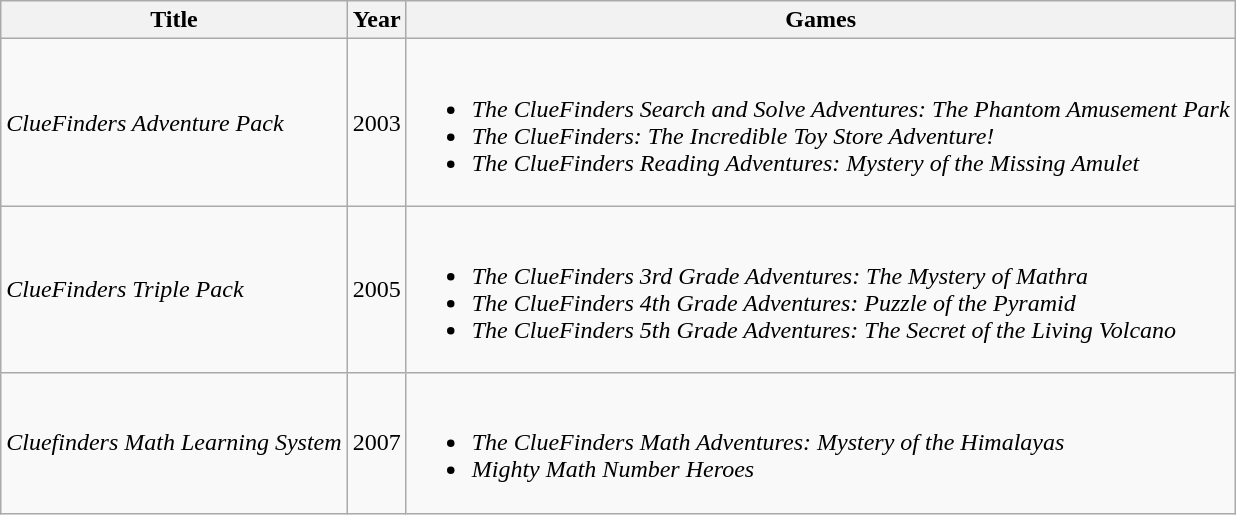<table class="wikitable">
<tr>
<th>Title</th>
<th>Year</th>
<th>Games</th>
</tr>
<tr>
<td><em>ClueFinders Adventure Pack</em></td>
<td>2003</td>
<td><br><ul><li><em>The ClueFinders Search and Solve Adventures: The Phantom Amusement Park</em></li><li><em>The ClueFinders: The Incredible Toy Store Adventure!</em></li><li><em>The ClueFinders Reading Adventures: Mystery of the Missing Amulet</em></li></ul></td>
</tr>
<tr>
<td><em>ClueFinders Triple Pack</em></td>
<td>2005</td>
<td><br><ul><li><em>The ClueFinders 3rd Grade Adventures: The Mystery of Mathra</em></li><li><em>The ClueFinders 4th Grade Adventures: Puzzle of the Pyramid</em></li><li><em>The ClueFinders 5th Grade Adventures: The Secret of the Living Volcano</em></li></ul></td>
</tr>
<tr>
<td><em>Cluefinders Math Learning System</em></td>
<td>2007</td>
<td><br><ul><li><em>The ClueFinders Math Adventures: Mystery of the Himalayas</em></li><li><em>Mighty Math Number Heroes</em></li></ul></td>
</tr>
</table>
